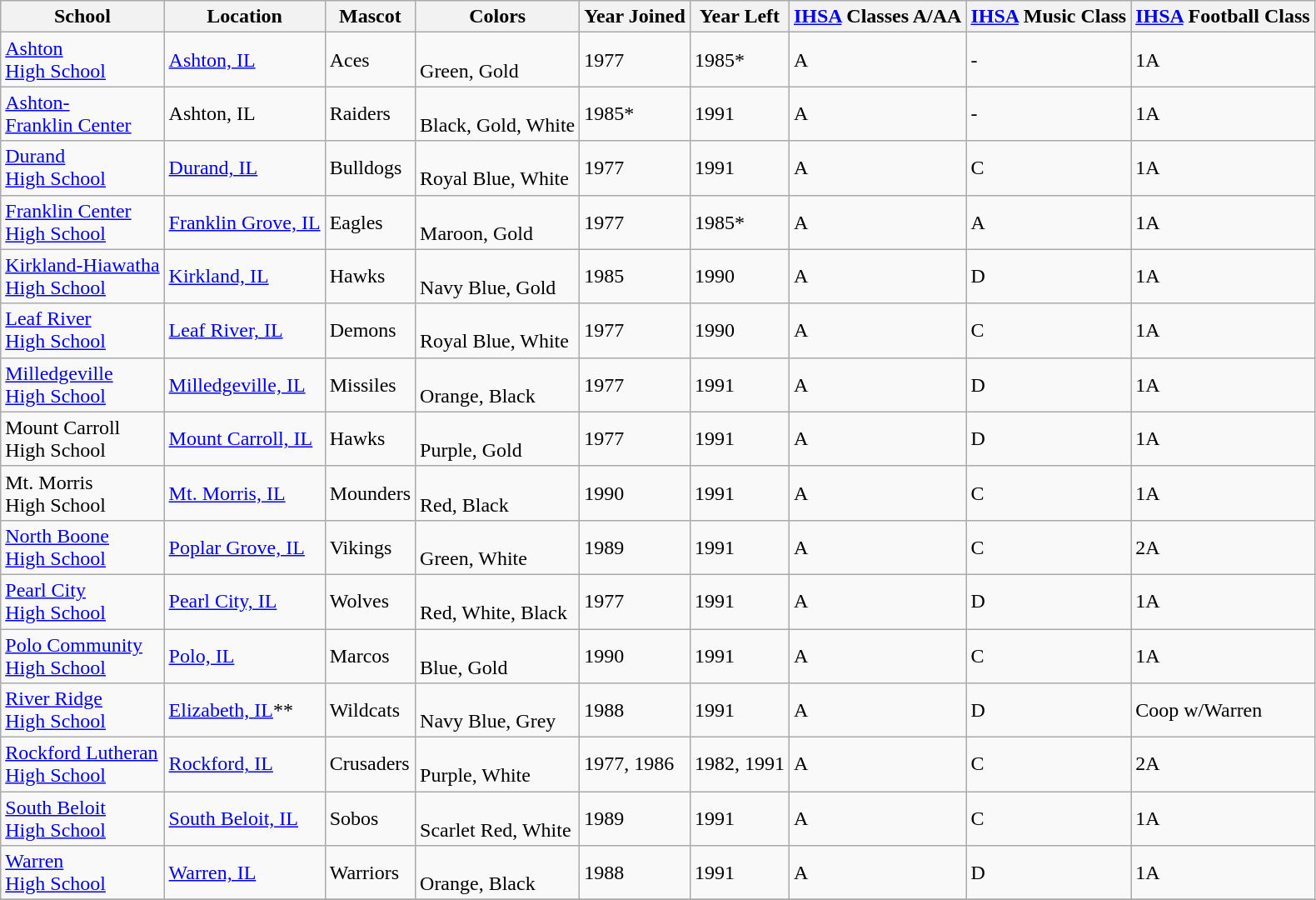<table class="wikitable sortable" style="font-size:100%;">
<tr>
<th><strong>School</strong></th>
<th><strong>Location</strong></th>
<th><strong>Mascot</strong></th>
<th><strong>Colors</strong></th>
<th><strong>Year Joined</strong></th>
<th><strong>Year Left</strong></th>
<th><a href='#'>IHSA</a> <strong>Classes A/AA</strong></th>
<th><a href='#'>IHSA</a> <strong>Music Class</strong></th>
<th><a href='#'>IHSA</a> <strong>Football Class</strong></th>
</tr>
<tr>
<td><a href='#'>Ashton<br>High School</a></td>
<td><a href='#'>Ashton, IL</a></td>
<td>Aces</td>
<td> <br>Green, Gold</td>
<td>1977</td>
<td>1985*</td>
<td>A</td>
<td>-</td>
<td>1A</td>
</tr>
<tr>
<td><a href='#'>Ashton-<br>Franklin Center</a></td>
<td>Ashton, IL</td>
<td>Raiders</td>
<td>  <br>Black, Gold, White</td>
<td>1985*</td>
<td>1991</td>
<td>A</td>
<td>-</td>
<td>1A</td>
</tr>
<tr>
<td><a href='#'>Durand<br>High School</a></td>
<td><a href='#'>Durand, IL</a></td>
<td>Bulldogs</td>
<td> <br>Royal Blue, White</td>
<td>1977</td>
<td>1991</td>
<td>A</td>
<td>C</td>
<td>1A</td>
</tr>
<tr>
<td><a href='#'>Franklin Center<br>High School</a></td>
<td><a href='#'>Franklin Grove, IL</a></td>
<td>Eagles</td>
<td> <br>Maroon, Gold</td>
<td>1977</td>
<td>1985*</td>
<td>A</td>
<td>A</td>
<td>1A</td>
</tr>
<tr>
<td><a href='#'>Kirkland-Hiawatha<br>High School</a></td>
<td><a href='#'>Kirkland, IL</a></td>
<td>Hawks</td>
<td>  <br>Navy Blue, Gold</td>
<td>1985</td>
<td>1990</td>
<td>A</td>
<td>D</td>
<td>1A</td>
</tr>
<tr>
<td><a href='#'>Leaf River<br>High School</a></td>
<td><a href='#'>Leaf River, IL</a></td>
<td>Demons</td>
<td> <br>Royal Blue, White</td>
<td>1977</td>
<td>1990</td>
<td>A</td>
<td>C</td>
<td>1A</td>
</tr>
<tr>
<td><a href='#'>Milledgeville<br>High School</a></td>
<td><a href='#'>Milledgeville, IL</a></td>
<td>Missiles</td>
<td> <br>Orange, Black</td>
<td>1977</td>
<td>1991</td>
<td>A</td>
<td>D</td>
<td>1A</td>
</tr>
<tr>
<td>Mount Carroll<br>High School</td>
<td><a href='#'>Mount Carroll, IL</a></td>
<td>Hawks</td>
<td> <br>Purple, Gold</td>
<td>1977</td>
<td>1991</td>
<td>A</td>
<td>D</td>
<td>1A</td>
</tr>
<tr>
<td>Mt. Morris<br>High School</td>
<td><a href='#'>Mt. Morris, IL</a></td>
<td>Mounders</td>
<td> <br>Red, Black</td>
<td>1990</td>
<td>1991</td>
<td>A</td>
<td>C</td>
<td>1A</td>
</tr>
<tr>
<td><a href='#'>North Boone<br>High School</a></td>
<td><a href='#'>Poplar Grove, IL</a></td>
<td>Vikings</td>
<td> <br>Green, White</td>
<td>1989</td>
<td>1991</td>
<td>A</td>
<td>C</td>
<td>2A</td>
</tr>
<tr>
<td><a href='#'>Pearl City<br>High School</a></td>
<td><a href='#'>Pearl City, IL</a></td>
<td>Wolves</td>
<td>  <br>Red, White, Black</td>
<td>1977</td>
<td>1991</td>
<td>A</td>
<td>D</td>
<td>1A</td>
</tr>
<tr>
<td><a href='#'>Polo Community<br>High School</a></td>
<td><a href='#'>Polo, IL</a></td>
<td>Marcos</td>
<td> <br>Blue, Gold</td>
<td>1990</td>
<td>1991</td>
<td>A</td>
<td>C</td>
<td>1A</td>
</tr>
<tr>
<td><a href='#'>River Ridge<br>High School</a></td>
<td><a href='#'>Elizabeth, IL</a>**</td>
<td>Wildcats</td>
<td> <br>Navy Blue, Grey</td>
<td>1988</td>
<td>1991</td>
<td>A</td>
<td>D</td>
<td>Coop w/Warren</td>
</tr>
<tr>
<td><a href='#'>Rockford Lutheran<br>High School</a></td>
<td><a href='#'>Rockford, IL</a></td>
<td>Crusaders</td>
<td> <br>Purple, White</td>
<td>1977, 1986</td>
<td>1982, 1991</td>
<td>A</td>
<td>C</td>
<td>2A</td>
</tr>
<tr>
<td><a href='#'>South Beloit<br>High School</a></td>
<td><a href='#'>South Beloit, IL</a></td>
<td>Sobos</td>
<td> <br>Scarlet Red, White</td>
<td>1989</td>
<td>1991</td>
<td>A</td>
<td>C</td>
<td>1A</td>
</tr>
<tr>
<td><a href='#'>Warren<br>High School</a></td>
<td><a href='#'>Warren, IL</a></td>
<td>Warriors</td>
<td> <br>Orange, Black</td>
<td>1988</td>
<td>1991</td>
<td>A</td>
<td>D</td>
<td>1A</td>
</tr>
<tr>
</tr>
</table>
